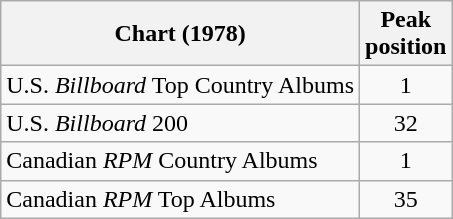<table class="wikitable">
<tr>
<th>Chart (1978)</th>
<th>Peak<br>position</th>
</tr>
<tr>
<td>U.S. <em>Billboard</em> Top Country Albums</td>
<td align="center">1</td>
</tr>
<tr>
<td>U.S. <em>Billboard</em> 200</td>
<td align="center">32</td>
</tr>
<tr>
<td>Canadian <em>RPM</em> Country Albums</td>
<td align="center">1</td>
</tr>
<tr>
<td>Canadian <em>RPM</em> Top Albums</td>
<td align="center">35</td>
</tr>
</table>
